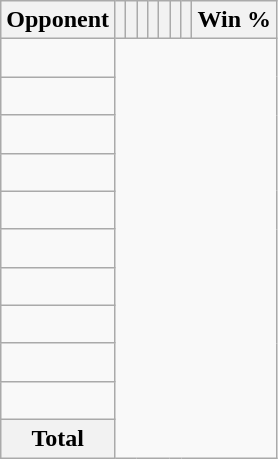<table class="wikitable sortable collapsible collapsed" style="text-align: center;">
<tr>
<th>Opponent</th>
<th></th>
<th></th>
<th></th>
<th></th>
<th></th>
<th></th>
<th></th>
<th>Win %</th>
</tr>
<tr>
<td align="left"><br></td>
</tr>
<tr>
<td align="left"><br></td>
</tr>
<tr>
<td align="left"><br></td>
</tr>
<tr>
<td align="left"><br></td>
</tr>
<tr>
<td align="left"><br></td>
</tr>
<tr>
<td align="left"><br></td>
</tr>
<tr>
<td align="left"><br></td>
</tr>
<tr>
<td align="left"><br></td>
</tr>
<tr>
<td align="left"><br></td>
</tr>
<tr>
<td align="left"><br></td>
</tr>
<tr class="sortbottom">
<th>Total<br></th>
</tr>
</table>
